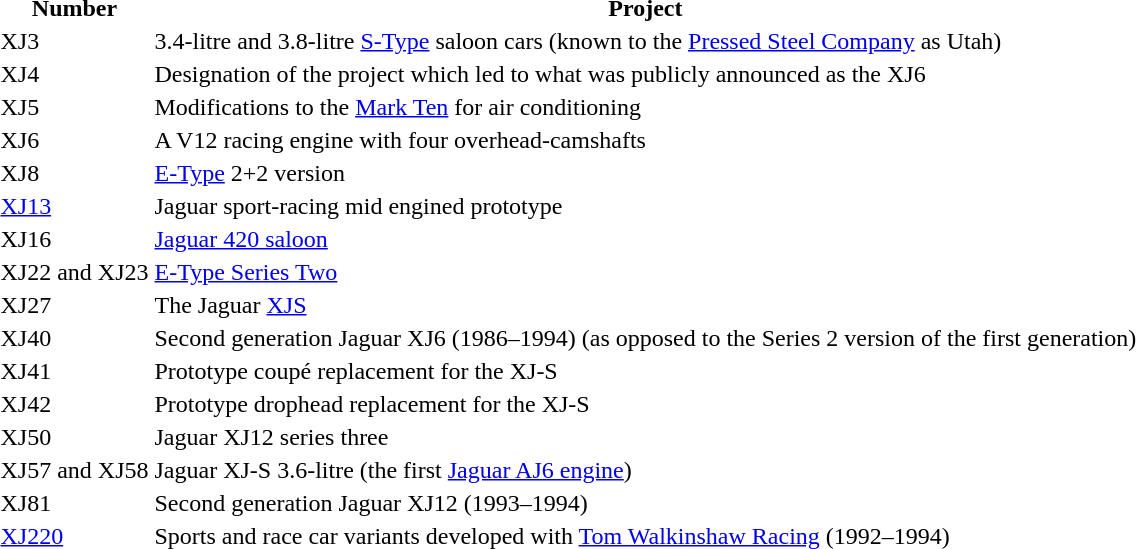<table>
<tr>
<th>Number</th>
<th>Project</th>
</tr>
<tr>
<td>XJ3</td>
<td>3.4-litre and 3.8-litre <a href='#'>S-Type</a> saloon cars (known to the <a href='#'>Pressed Steel Company</a> as Utah)</td>
</tr>
<tr>
<td>XJ4</td>
<td>Designation of the project which led to what was publicly announced as the XJ6</td>
</tr>
<tr>
<td>XJ5</td>
<td>Modifications to the <a href='#'>Mark Ten</a> for air conditioning</td>
</tr>
<tr>
<td>XJ6</td>
<td>A V12 racing engine with four overhead-camshafts</td>
</tr>
<tr>
<td>XJ8</td>
<td><a href='#'>E-Type</a> 2+2 version</td>
</tr>
<tr>
<td><a href='#'>XJ13</a></td>
<td>Jaguar sport-racing mid engined prototype</td>
</tr>
<tr>
<td>XJ16</td>
<td><a href='#'>Jaguar 420 saloon</a></td>
</tr>
<tr>
<td>XJ22 and XJ23</td>
<td><a href='#'>E-Type Series Two</a></td>
</tr>
<tr>
<td>XJ27</td>
<td>The Jaguar <a href='#'>XJS</a></td>
</tr>
<tr>
<td>XJ40</td>
<td>Second generation Jaguar XJ6 (1986–1994) (as opposed to the Series 2 version of the first generation)</td>
</tr>
<tr>
<td>XJ41</td>
<td>Prototype coupé replacement for the XJ-S</td>
</tr>
<tr>
<td>XJ42</td>
<td>Prototype drophead replacement for the XJ-S</td>
</tr>
<tr>
<td>XJ50</td>
<td>Jaguar XJ12 series three</td>
</tr>
<tr>
<td>XJ57 and XJ58</td>
<td>Jaguar XJ-S 3.6-litre (the first <a href='#'>Jaguar AJ6 engine</a>)</td>
</tr>
<tr>
<td>XJ81</td>
<td>Second generation Jaguar XJ12 (1993–1994)</td>
</tr>
<tr>
<td><a href='#'>XJ220</a></td>
<td>Sports and race car variants developed with <a href='#'>Tom Walkinshaw Racing</a> (1992–1994)</td>
</tr>
</table>
